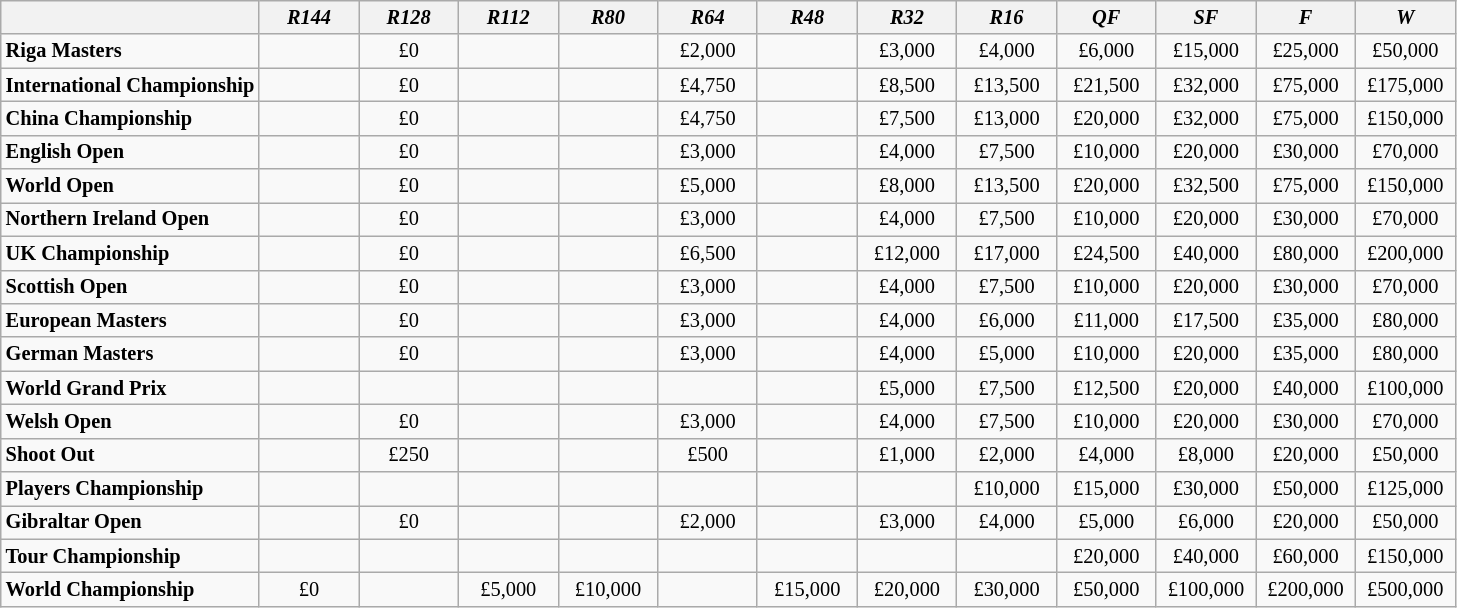<table class="wikitable sortable" style="text-align: center; font-size:85%;">
<tr>
<th></th>
<th width=60><em>R144</em></th>
<th width=60><em>R128</em></th>
<th width=60><em>R112</em></th>
<th width=60><em>R80</em></th>
<th width=60><em>R64</em></th>
<th width=60><em>R48</em></th>
<th width=60><em>R32</em></th>
<th width=60><em>R16</em></th>
<th width=60><em>QF</em></th>
<th width=60><em>SF</em></th>
<th width=60><em>F</em></th>
<th width=60><em>W</em></th>
</tr>
<tr>
<td style="text-align:left;"><strong>Riga Masters</strong></td>
<td></td>
<td>£0</td>
<td></td>
<td></td>
<td>£2,000</td>
<td></td>
<td>£3,000</td>
<td>£4,000</td>
<td>£6,000</td>
<td>£15,000</td>
<td>£25,000</td>
<td>£50,000</td>
</tr>
<tr>
<td style="text-align:left;"><strong>International Championship</strong></td>
<td></td>
<td>£0</td>
<td></td>
<td></td>
<td>£4,750</td>
<td></td>
<td>£8,500</td>
<td>£13,500</td>
<td>£21,500</td>
<td>£32,000</td>
<td>£75,000</td>
<td>£175,000</td>
</tr>
<tr>
<td style="text-align:left;"><strong>China Championship</strong></td>
<td></td>
<td>£0</td>
<td></td>
<td></td>
<td>£4,750</td>
<td></td>
<td>£7,500</td>
<td>£13,000</td>
<td>£20,000</td>
<td>£32,000</td>
<td>£75,000</td>
<td>£150,000</td>
</tr>
<tr>
<td style="text-align:left;"><strong>English Open</strong></td>
<td></td>
<td>£0</td>
<td></td>
<td></td>
<td>£3,000</td>
<td></td>
<td>£4,000</td>
<td>£7,500</td>
<td>£10,000</td>
<td>£20,000</td>
<td>£30,000</td>
<td>£70,000</td>
</tr>
<tr>
<td style="text-align:left;"><strong>World Open</strong></td>
<td></td>
<td>£0</td>
<td></td>
<td></td>
<td>£5,000</td>
<td></td>
<td>£8,000</td>
<td>£13,500</td>
<td>£20,000</td>
<td>£32,500</td>
<td>£75,000</td>
<td>£150,000</td>
</tr>
<tr>
<td style="text-align:left;"><strong>Northern Ireland Open</strong></td>
<td></td>
<td>£0</td>
<td></td>
<td></td>
<td>£3,000</td>
<td></td>
<td>£4,000</td>
<td>£7,500</td>
<td>£10,000</td>
<td>£20,000</td>
<td>£30,000</td>
<td>£70,000</td>
</tr>
<tr>
<td style="text-align:left;"><strong>UK Championship</strong></td>
<td></td>
<td>£0</td>
<td></td>
<td></td>
<td>£6,500</td>
<td></td>
<td>£12,000</td>
<td>£17,000</td>
<td>£24,500</td>
<td>£40,000</td>
<td>£80,000</td>
<td>£200,000</td>
</tr>
<tr>
<td style="text-align:left;"><strong>Scottish Open</strong></td>
<td></td>
<td>£0</td>
<td></td>
<td></td>
<td>£3,000</td>
<td></td>
<td>£4,000</td>
<td>£7,500</td>
<td>£10,000</td>
<td>£20,000</td>
<td>£30,000</td>
<td>£70,000</td>
</tr>
<tr>
<td style="text-align:left;"><strong>European Masters</strong></td>
<td></td>
<td>£0</td>
<td></td>
<td></td>
<td>£3,000</td>
<td></td>
<td>£4,000</td>
<td>£6,000</td>
<td>£11,000</td>
<td>£17,500</td>
<td>£35,000</td>
<td>£80,000</td>
</tr>
<tr>
<td style="text-align:left;"><strong>German Masters</strong></td>
<td></td>
<td>£0</td>
<td></td>
<td></td>
<td>£3,000</td>
<td></td>
<td>£4,000</td>
<td>£5,000</td>
<td>£10,000</td>
<td>£20,000</td>
<td>£35,000</td>
<td>£80,000</td>
</tr>
<tr>
<td style="text-align:left;"><strong>World Grand Prix</strong></td>
<td></td>
<td></td>
<td></td>
<td></td>
<td></td>
<td></td>
<td>£5,000</td>
<td>£7,500</td>
<td>£12,500</td>
<td>£20,000</td>
<td>£40,000</td>
<td>£100,000</td>
</tr>
<tr>
<td style="text-align:left;"><strong>Welsh Open</strong></td>
<td></td>
<td>£0</td>
<td></td>
<td></td>
<td>£3,000</td>
<td></td>
<td>£4,000</td>
<td>£7,500</td>
<td>£10,000</td>
<td>£20,000</td>
<td>£30,000</td>
<td>£70,000</td>
</tr>
<tr>
<td style="text-align:left;"><strong>Shoot Out</strong></td>
<td></td>
<td>£250</td>
<td></td>
<td></td>
<td>£500</td>
<td></td>
<td>£1,000</td>
<td>£2,000</td>
<td>£4,000</td>
<td>£8,000</td>
<td>£20,000</td>
<td>£50,000</td>
</tr>
<tr>
<td style="text-align:left;"><strong>Players Championship</strong></td>
<td></td>
<td></td>
<td></td>
<td></td>
<td></td>
<td></td>
<td></td>
<td>£10,000</td>
<td>£15,000</td>
<td>£30,000</td>
<td>£50,000</td>
<td>£125,000</td>
</tr>
<tr>
<td style="text-align:left;"><strong>Gibraltar Open</strong></td>
<td></td>
<td>£0</td>
<td></td>
<td></td>
<td>£2,000</td>
<td></td>
<td>£3,000</td>
<td>£4,000</td>
<td>£5,000</td>
<td>£6,000</td>
<td>£20,000</td>
<td>£50,000</td>
</tr>
<tr>
<td style="text-align:left;"><strong>Tour Championship</strong></td>
<td></td>
<td></td>
<td></td>
<td></td>
<td></td>
<td></td>
<td></td>
<td></td>
<td>£20,000</td>
<td>£40,000</td>
<td>£60,000</td>
<td>£150,000</td>
</tr>
<tr>
<td style="text-align:left;"><strong>World Championship</strong></td>
<td>£0</td>
<td></td>
<td>£5,000</td>
<td>£10,000</td>
<td></td>
<td>£15,000</td>
<td>£20,000</td>
<td>£30,000</td>
<td>£50,000</td>
<td>£100,000</td>
<td>£200,000</td>
<td>£500,000</td>
</tr>
</table>
